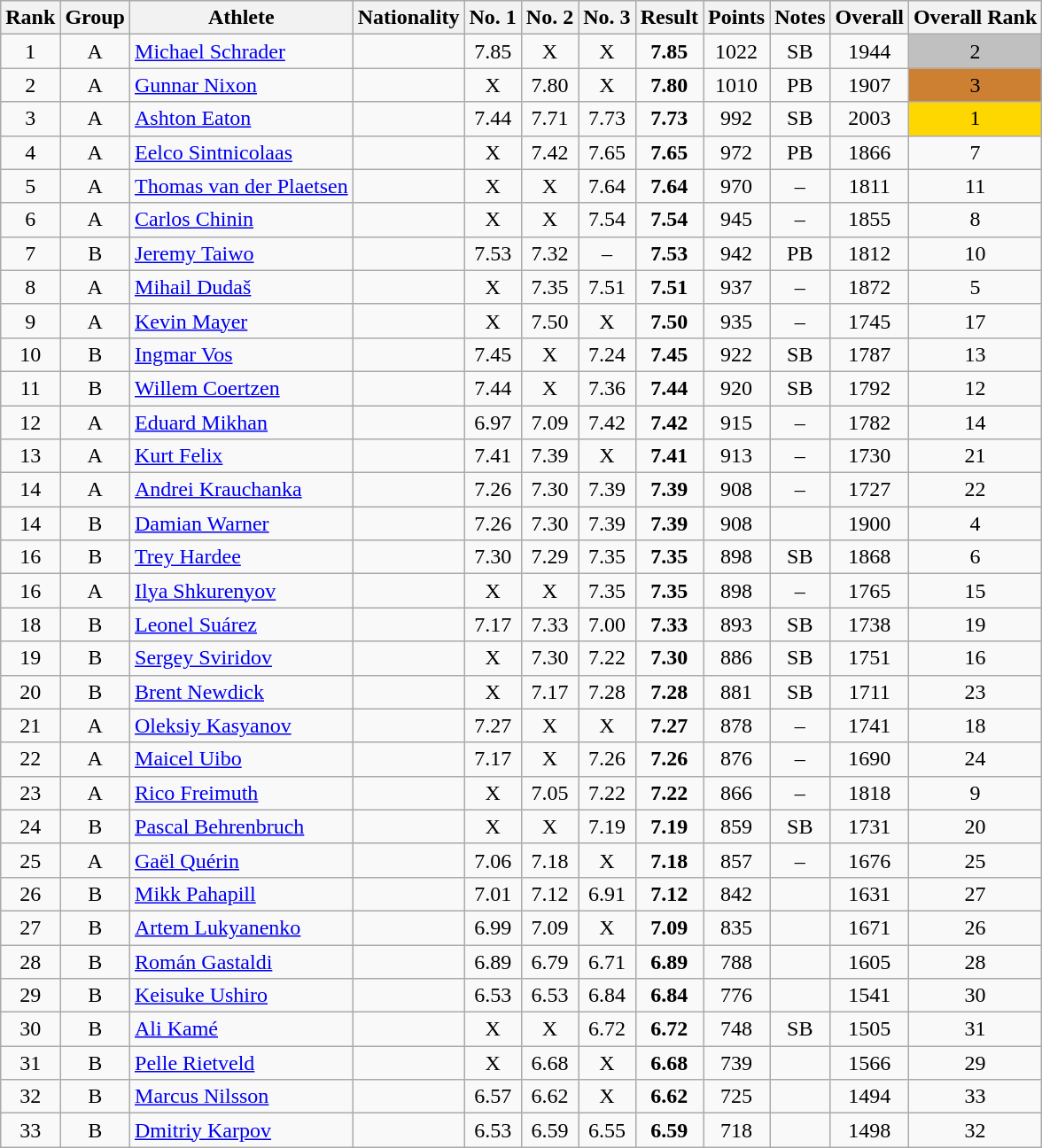<table class="wikitable sortable" style="text-align:center">
<tr>
<th>Rank</th>
<th>Group</th>
<th>Athlete</th>
<th>Nationality</th>
<th>No. 1</th>
<th>No. 2</th>
<th>No. 3</th>
<th>Result</th>
<th>Points</th>
<th>Notes</th>
<th>Overall</th>
<th>Overall Rank</th>
</tr>
<tr>
<td>1</td>
<td>A</td>
<td align=left><a href='#'>Michael Schrader</a></td>
<td align=left></td>
<td>7.85</td>
<td>X</td>
<td>X</td>
<td><strong>7.85</strong></td>
<td>1022</td>
<td>SB</td>
<td>1944</td>
<td style="background-color:#c0c0c0">2</td>
</tr>
<tr>
<td>2</td>
<td>A</td>
<td align=left><a href='#'>Gunnar Nixon</a></td>
<td align=left></td>
<td>X</td>
<td>7.80</td>
<td>X</td>
<td><strong>7.80</strong></td>
<td>1010</td>
<td>PB</td>
<td>1907</td>
<td style="background-color:#cd7f32">3</td>
</tr>
<tr>
<td>3</td>
<td>A</td>
<td align=left><a href='#'>Ashton Eaton</a></td>
<td align=left></td>
<td>7.44</td>
<td>7.71</td>
<td>7.73</td>
<td><strong>7.73</strong></td>
<td>992</td>
<td>SB</td>
<td>2003</td>
<td style="background-color:#ffd700">1</td>
</tr>
<tr>
<td>4</td>
<td>A</td>
<td align=left><a href='#'>Eelco Sintnicolaas</a></td>
<td align=left></td>
<td>X</td>
<td>7.42</td>
<td>7.65</td>
<td><strong>7.65</strong></td>
<td>972</td>
<td>PB</td>
<td>1866</td>
<td>7</td>
</tr>
<tr>
<td>5</td>
<td>A</td>
<td align=left><a href='#'>Thomas van der Plaetsen</a></td>
<td align=left></td>
<td>X</td>
<td>X</td>
<td>7.64</td>
<td><strong>7.64</strong></td>
<td>970</td>
<td>–</td>
<td>1811</td>
<td>11</td>
</tr>
<tr>
<td>6</td>
<td>A</td>
<td align=left><a href='#'>Carlos Chinin</a></td>
<td align=left></td>
<td>X</td>
<td>X</td>
<td>7.54</td>
<td><strong>7.54</strong></td>
<td>945</td>
<td>–</td>
<td>1855</td>
<td>8</td>
</tr>
<tr>
<td>7</td>
<td>B</td>
<td align=left><a href='#'>Jeremy Taiwo</a></td>
<td align=left></td>
<td>7.53</td>
<td>7.32</td>
<td>–</td>
<td><strong>7.53</strong></td>
<td>942</td>
<td>PB</td>
<td>1812</td>
<td>10</td>
</tr>
<tr>
<td>8</td>
<td>A</td>
<td align=left><a href='#'>Mihail Dudaš</a></td>
<td align=left></td>
<td>X</td>
<td>7.35</td>
<td>7.51</td>
<td><strong>7.51</strong></td>
<td>937</td>
<td>–</td>
<td>1872</td>
<td>5</td>
</tr>
<tr>
<td>9</td>
<td>A</td>
<td align=left><a href='#'>Kevin Mayer</a></td>
<td align=left></td>
<td>X</td>
<td>7.50</td>
<td>X</td>
<td><strong>7.50</strong></td>
<td>935</td>
<td>–</td>
<td>1745</td>
<td>17</td>
</tr>
<tr>
<td>10</td>
<td>B</td>
<td align=left><a href='#'>Ingmar Vos</a></td>
<td align=left></td>
<td>7.45</td>
<td>X</td>
<td>7.24</td>
<td><strong>7.45</strong></td>
<td>922</td>
<td>SB</td>
<td>1787</td>
<td>13</td>
</tr>
<tr>
<td>11</td>
<td>B</td>
<td align=left><a href='#'>Willem Coertzen</a></td>
<td align=left></td>
<td>7.44</td>
<td>X</td>
<td>7.36</td>
<td><strong>7.44</strong></td>
<td>920</td>
<td>SB</td>
<td>1792</td>
<td>12</td>
</tr>
<tr>
<td>12</td>
<td>A</td>
<td align=left><a href='#'>Eduard Mikhan</a></td>
<td align=left></td>
<td>6.97</td>
<td>7.09</td>
<td>7.42</td>
<td><strong>7.42</strong></td>
<td>915</td>
<td>–</td>
<td>1782</td>
<td>14</td>
</tr>
<tr>
<td>13</td>
<td>A</td>
<td align=left><a href='#'>Kurt Felix</a></td>
<td align=left></td>
<td>7.41</td>
<td>7.39</td>
<td>X</td>
<td><strong>7.41</strong></td>
<td>913</td>
<td>–</td>
<td>1730</td>
<td>21</td>
</tr>
<tr>
<td>14</td>
<td>A</td>
<td align=left><a href='#'>Andrei Krauchanka</a></td>
<td align=left></td>
<td>7.26</td>
<td>7.30</td>
<td>7.39</td>
<td><strong>7.39</strong></td>
<td>908</td>
<td>–</td>
<td>1727</td>
<td>22</td>
</tr>
<tr>
<td>14</td>
<td>B</td>
<td align=left><a href='#'>Damian Warner</a></td>
<td align=left></td>
<td>7.26</td>
<td>7.30</td>
<td>7.39</td>
<td><strong>7.39</strong></td>
<td>908</td>
<td></td>
<td>1900</td>
<td>4</td>
</tr>
<tr>
<td>16</td>
<td>B</td>
<td align=left><a href='#'>Trey Hardee</a></td>
<td align=left></td>
<td>7.30</td>
<td>7.29</td>
<td>7.35</td>
<td><strong>7.35</strong></td>
<td>898</td>
<td>SB</td>
<td>1868</td>
<td>6</td>
</tr>
<tr>
<td>16</td>
<td>A</td>
<td align=left><a href='#'>Ilya Shkurenyov</a></td>
<td align=left></td>
<td>X</td>
<td>X</td>
<td>7.35</td>
<td><strong>7.35</strong></td>
<td>898</td>
<td>–</td>
<td>1765</td>
<td>15</td>
</tr>
<tr>
<td>18</td>
<td>B</td>
<td align=left><a href='#'>Leonel Suárez</a></td>
<td align=left></td>
<td>7.17</td>
<td>7.33</td>
<td>7.00</td>
<td><strong>7.33</strong></td>
<td>893</td>
<td>SB</td>
<td>1738</td>
<td>19</td>
</tr>
<tr>
<td>19</td>
<td>B</td>
<td align=left><a href='#'>Sergey Sviridov</a></td>
<td align=left></td>
<td>X</td>
<td>7.30</td>
<td>7.22</td>
<td><strong>7.30</strong></td>
<td>886</td>
<td>SB</td>
<td>1751</td>
<td>16</td>
</tr>
<tr>
<td>20</td>
<td>B</td>
<td align=left><a href='#'>Brent Newdick</a></td>
<td align=left></td>
<td>X</td>
<td>7.17</td>
<td>7.28</td>
<td><strong>7.28</strong></td>
<td>881</td>
<td>SB</td>
<td>1711</td>
<td>23</td>
</tr>
<tr>
<td>21</td>
<td>A</td>
<td align=left><a href='#'>Oleksiy Kasyanov</a></td>
<td align=left></td>
<td>7.27</td>
<td>X</td>
<td>X</td>
<td><strong>7.27</strong></td>
<td>878</td>
<td>–</td>
<td>1741</td>
<td>18</td>
</tr>
<tr>
<td>22</td>
<td>A</td>
<td align=left><a href='#'>Maicel Uibo</a></td>
<td align=left></td>
<td>7.17</td>
<td>X</td>
<td>7.26</td>
<td><strong>7.26</strong></td>
<td>876</td>
<td>–</td>
<td>1690</td>
<td>24</td>
</tr>
<tr>
<td>23</td>
<td>A</td>
<td align=left><a href='#'>Rico Freimuth</a></td>
<td align=left></td>
<td>X</td>
<td>7.05</td>
<td>7.22</td>
<td><strong>7.22</strong></td>
<td>866</td>
<td>–</td>
<td>1818</td>
<td>9</td>
</tr>
<tr>
<td>24</td>
<td>B</td>
<td align=left><a href='#'>Pascal Behrenbruch</a></td>
<td align=left></td>
<td>X</td>
<td>X</td>
<td>7.19</td>
<td><strong>7.19</strong></td>
<td>859</td>
<td>SB</td>
<td>1731</td>
<td>20</td>
</tr>
<tr>
<td>25</td>
<td>A</td>
<td align=left><a href='#'>Gaël Quérin</a></td>
<td align=left></td>
<td>7.06</td>
<td>7.18</td>
<td>X</td>
<td><strong>7.18</strong></td>
<td>857</td>
<td>–</td>
<td>1676</td>
<td>25</td>
</tr>
<tr>
<td>26</td>
<td>B</td>
<td align=left><a href='#'>Mikk Pahapill</a></td>
<td align=left></td>
<td>7.01</td>
<td>7.12</td>
<td>6.91</td>
<td><strong>7.12</strong></td>
<td>842</td>
<td></td>
<td>1631</td>
<td>27</td>
</tr>
<tr>
<td>27</td>
<td>B</td>
<td align=left><a href='#'>Artem Lukyanenko</a></td>
<td align=left></td>
<td>6.99</td>
<td>7.09</td>
<td>X</td>
<td><strong>7.09</strong></td>
<td>835</td>
<td></td>
<td>1671</td>
<td>26</td>
</tr>
<tr>
<td>28</td>
<td>B</td>
<td align=left><a href='#'>Román Gastaldi</a></td>
<td align=left></td>
<td>6.89</td>
<td>6.79</td>
<td>6.71</td>
<td><strong>6.89</strong></td>
<td>788</td>
<td></td>
<td>1605</td>
<td>28</td>
</tr>
<tr>
<td>29</td>
<td>B</td>
<td align=left><a href='#'>Keisuke Ushiro</a></td>
<td align=left></td>
<td>6.53</td>
<td>6.53</td>
<td>6.84</td>
<td><strong>6.84</strong></td>
<td>776</td>
<td></td>
<td>1541</td>
<td>30</td>
</tr>
<tr>
<td>30</td>
<td>B</td>
<td align=left><a href='#'>Ali Kamé</a></td>
<td align=left></td>
<td>X</td>
<td>X</td>
<td>6.72</td>
<td><strong>6.72</strong></td>
<td>748</td>
<td>SB</td>
<td>1505</td>
<td>31</td>
</tr>
<tr>
<td>31</td>
<td>B</td>
<td align=left><a href='#'>Pelle Rietveld</a></td>
<td align=left></td>
<td>X</td>
<td>6.68</td>
<td>X</td>
<td><strong>6.68</strong></td>
<td>739</td>
<td></td>
<td>1566</td>
<td>29</td>
</tr>
<tr>
<td>32</td>
<td>B</td>
<td align=left><a href='#'>Marcus Nilsson</a></td>
<td align=left></td>
<td>6.57</td>
<td>6.62</td>
<td>X</td>
<td><strong>6.62</strong></td>
<td>725</td>
<td></td>
<td>1494</td>
<td>33</td>
</tr>
<tr>
<td>33</td>
<td>B</td>
<td align=left><a href='#'>Dmitriy Karpov</a></td>
<td align=left></td>
<td>6.53</td>
<td>6.59</td>
<td>6.55</td>
<td><strong>6.59</strong></td>
<td>718</td>
<td></td>
<td>1498</td>
<td>32</td>
</tr>
</table>
